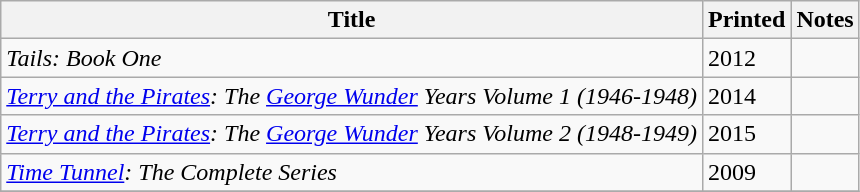<table class="wikitable">
<tr>
<th>Title</th>
<th>Printed</th>
<th>Notes</th>
</tr>
<tr>
<td><em>Tails: Book One</em></td>
<td>2012</td>
<td></td>
</tr>
<tr>
<td><em><a href='#'>Terry and the Pirates</a>: The <a href='#'>George Wunder</a> Years Volume 1 (1946-1948)</em></td>
<td>2014</td>
<td></td>
</tr>
<tr>
<td><em><a href='#'>Terry and the Pirates</a>: The <a href='#'>George Wunder</a> Years Volume 2 (1948-1949)</em></td>
<td>2015</td>
<td></td>
</tr>
<tr>
<td><em><a href='#'>Time Tunnel</a>: The Complete Series</em></td>
<td>2009</td>
<td></td>
</tr>
<tr>
</tr>
</table>
